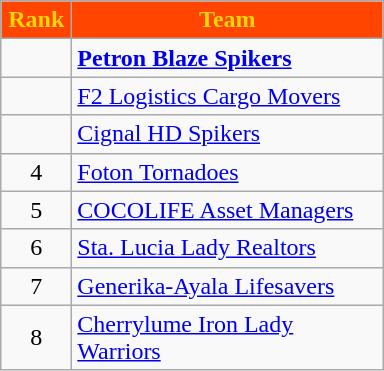<table class="wikitable" style="text-align: center">
<tr>
<th width=40 style="background:#FF4500; color:#FFD700;">Rank</th>
<th width=200 style="background:#FF4500; color:#FFD700;">Team</th>
</tr>
<tr>
<td></td>
<td align="left"><strong><a href='#'>Petron Blaze Spikers</a></strong></td>
</tr>
<tr>
<td></td>
<td align="left"><a href='#'>F2 Logistics Cargo Movers</a></td>
</tr>
<tr>
<td></td>
<td align="left"><a href='#'>Cignal HD Spikers</a></td>
</tr>
<tr>
<td>4</td>
<td align="left"><a href='#'>Foton Tornadoes</a></td>
</tr>
<tr>
<td>5</td>
<td align="left"><a href='#'>COCOLIFE Asset Managers</a></td>
</tr>
<tr>
<td>6</td>
<td align="left"><a href='#'>Sta. Lucia Lady Realtors</a></td>
</tr>
<tr>
<td>7</td>
<td align="left"><a href='#'>Generika-Ayala Lifesavers</a></td>
</tr>
<tr>
<td>8</td>
<td align="left"><a href='#'>Cherrylume Iron Lady Warriors</a></td>
</tr>
</table>
